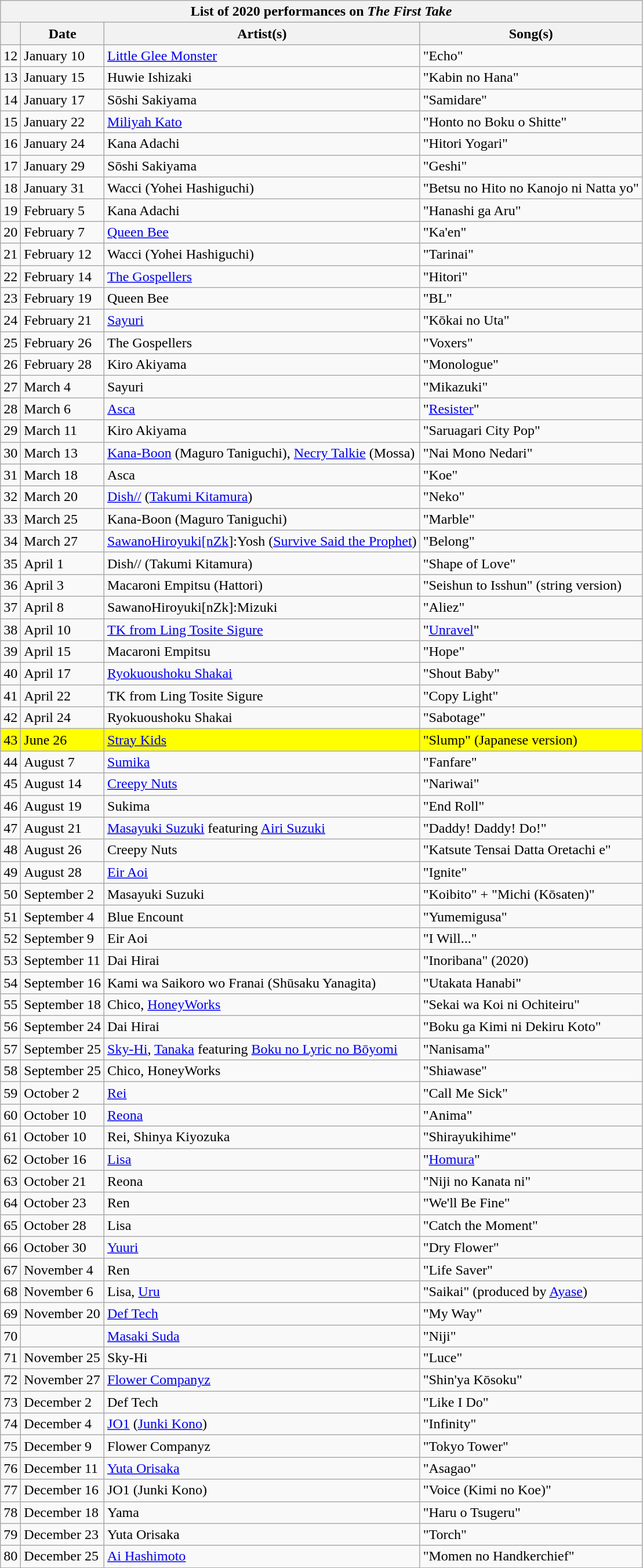<table class="wikitable plainrowheaders collapsible">
<tr>
<th scope="col" colspan="4">List of 2020 performances on <em>The First Take</em></th>
</tr>
<tr>
<th scope="col"></th>
<th scope="col">Date</th>
<th scope="col">Artist(s)</th>
<th scope="col">Song(s)</th>
</tr>
<tr>
<td style="text-align:center">12</td>
<td>January 10</td>
<td><a href='#'>Little Glee Monster</a></td>
<td>"Echo"</td>
</tr>
<tr>
<td style="text-align:center">13</td>
<td>January 15</td>
<td>Huwie Ishizaki</td>
<td>"Kabin no Hana"</td>
</tr>
<tr>
<td style="text-align:center">14</td>
<td>January 17</td>
<td>Sōshi Sakiyama</td>
<td>"Samidare"</td>
</tr>
<tr>
<td style="text-align:center">15</td>
<td>January 22</td>
<td><a href='#'>Miliyah Kato</a></td>
<td>"Honto no Boku o Shitte"</td>
</tr>
<tr>
<td style="text-align:center">16</td>
<td>January 24</td>
<td>Kana Adachi</td>
<td>"Hitori Yogari"</td>
</tr>
<tr>
<td style="text-align:center">17</td>
<td>January 29</td>
<td>Sōshi Sakiyama</td>
<td>"Geshi"</td>
</tr>
<tr>
<td style="text-align:center">18</td>
<td>January 31</td>
<td>Wacci (Yohei Hashiguchi)</td>
<td>"Betsu no Hito no Kanojo ni Natta yo"</td>
</tr>
<tr>
<td style="text-align:center">19</td>
<td>February 5</td>
<td>Kana Adachi</td>
<td>"Hanashi ga Aru"</td>
</tr>
<tr>
<td style="text-align:center">20</td>
<td>February 7</td>
<td><a href='#'>Queen Bee</a></td>
<td>"Ka'en"</td>
</tr>
<tr>
<td style="text-align:center">21</td>
<td>February 12</td>
<td>Wacci (Yohei Hashiguchi)</td>
<td>"Tarinai"</td>
</tr>
<tr>
<td style="text-align:center">22</td>
<td>February 14</td>
<td><a href='#'>The Gospellers</a></td>
<td>"Hitori"</td>
</tr>
<tr>
<td style="text-align:center">23</td>
<td>February 19</td>
<td>Queen Bee</td>
<td>"BL"</td>
</tr>
<tr>
<td style="text-align:center">24</td>
<td>February 21</td>
<td><a href='#'>Sayuri</a></td>
<td>"Kōkai no Uta"</td>
</tr>
<tr>
<td style="text-align:center">25</td>
<td>February 26</td>
<td>The Gospellers</td>
<td>"Voxers"</td>
</tr>
<tr>
<td style="text-align:center">26</td>
<td>February 28</td>
<td>Kiro Akiyama</td>
<td>"Monologue"</td>
</tr>
<tr>
<td style="text-align:center">27</td>
<td>March 4</td>
<td>Sayuri</td>
<td>"Mikazuki"</td>
</tr>
<tr>
<td style="text-align:center">28</td>
<td>March 6</td>
<td><a href='#'>Asca</a></td>
<td>"<a href='#'>Resister</a>"</td>
</tr>
<tr>
<td style="text-align:center">29</td>
<td>March 11</td>
<td>Kiro Akiyama</td>
<td>"Saruagari City Pop"</td>
</tr>
<tr>
<td style="text-align:center">30</td>
<td>March 13</td>
<td><a href='#'>Kana-Boon</a> (Maguro Taniguchi), <a href='#'>Necry Talkie</a> (Mossa)</td>
<td>"Nai Mono Nedari"</td>
</tr>
<tr>
<td style="text-align:center">31</td>
<td>March 18</td>
<td>Asca</td>
<td>"Koe"</td>
</tr>
<tr>
<td style="text-align:center">32</td>
<td>March 20</td>
<td><a href='#'>Dish//</a> (<a href='#'>Takumi Kitamura</a>)</td>
<td>"Neko"</td>
</tr>
<tr>
<td style="text-align:center">33</td>
<td>March 25</td>
<td>Kana-Boon (Maguro Taniguchi)</td>
<td>"Marble"</td>
</tr>
<tr>
<td style="text-align:center">34</td>
<td>March 27</td>
<td><a href='#'>SawanoHiroyuki[nZk</a>]:Yosh (<a href='#'>Survive Said the Prophet</a>)</td>
<td>"Belong"</td>
</tr>
<tr>
<td style="text-align:center">35</td>
<td>April 1</td>
<td>Dish// (Takumi Kitamura)</td>
<td>"Shape of Love"</td>
</tr>
<tr>
<td style="text-align:center">36</td>
<td>April 3</td>
<td>Macaroni Empitsu (Hattori)</td>
<td>"Seishun to Isshun" (string version)</td>
</tr>
<tr>
<td style="text-align:center">37</td>
<td>April 8</td>
<td>SawanoHiroyuki[nZk]:Mizuki</td>
<td>"Aliez"</td>
</tr>
<tr>
<td style="text-align:center">38</td>
<td>April 10</td>
<td><a href='#'>TK from Ling Tosite Sigure</a></td>
<td>"<a href='#'>Unravel</a>"</td>
</tr>
<tr>
<td style="text-align:center">39</td>
<td>April 15</td>
<td>Macaroni Empitsu</td>
<td>"Hope"</td>
</tr>
<tr>
<td style="text-align:center">40</td>
<td>April 17</td>
<td><a href='#'>Ryokuoushoku Shakai</a></td>
<td>"Shout Baby"</td>
</tr>
<tr>
<td style="text-align:center">41</td>
<td>April 22</td>
<td>TK from Ling Tosite Sigure</td>
<td>"Copy Light"</td>
</tr>
<tr>
<td style="text-align:center">42</td>
<td>April 24</td>
<td>Ryokuoushoku Shakai</td>
<td>"Sabotage"</td>
</tr>
<tr style="background-color:yellow">
<td style="text-align:center">43</td>
<td>June 26</td>
<td><a href='#'>Stray Kids</a></td>
<td>"Slump" (Japanese version)</td>
</tr>
<tr>
<td style="text-align:center">44</td>
<td>August 7</td>
<td><a href='#'>Sumika</a></td>
<td>"Fanfare"</td>
</tr>
<tr>
<td style="text-align:center">45</td>
<td>August 14</td>
<td><a href='#'>Creepy Nuts</a></td>
<td>"Nariwai"</td>
</tr>
<tr>
<td style="text-align:center">46</td>
<td>August 19</td>
<td>Sukima</td>
<td>"End Roll"</td>
</tr>
<tr>
<td style="text-align:center">47</td>
<td>August 21</td>
<td><a href='#'>Masayuki Suzuki</a> featuring <a href='#'>Airi Suzuki</a></td>
<td>"Daddy! Daddy! Do!"</td>
</tr>
<tr>
<td style="text-align:center">48</td>
<td>August 26</td>
<td>Creepy Nuts</td>
<td>"Katsute Tensai Datta Oretachi e"</td>
</tr>
<tr>
<td style="text-align:center">49</td>
<td>August 28</td>
<td><a href='#'>Eir Aoi</a></td>
<td>"Ignite"</td>
</tr>
<tr>
<td style="text-align:center">50</td>
<td>September 2</td>
<td>Masayuki Suzuki</td>
<td>"Koibito" + "Michi (Kōsaten)"</td>
</tr>
<tr>
<td style="text-align:center">51</td>
<td>September 4</td>
<td>Blue Encount</td>
<td>"Yumemigusa"</td>
</tr>
<tr>
<td style="text-align:center">52</td>
<td>September 9</td>
<td>Eir Aoi</td>
<td>"I Will..."</td>
</tr>
<tr>
<td style="text-align:center">53</td>
<td>September 11</td>
<td>Dai Hirai</td>
<td>"Inoribana" (2020)</td>
</tr>
<tr>
<td style="text-align:center">54</td>
<td>September 16</td>
<td>Kami wa Saikoro wo Franai (Shūsaku Yanagita)</td>
<td>"Utakata Hanabi"</td>
</tr>
<tr>
<td style="text-align:center">55</td>
<td>September 18</td>
<td>Chico, <a href='#'>HoneyWorks</a></td>
<td>"Sekai wa Koi ni Ochiteiru"</td>
</tr>
<tr>
<td style="text-align:center">56</td>
<td>September 24</td>
<td>Dai Hirai</td>
<td>"Boku ga Kimi ni Dekiru Koto"</td>
</tr>
<tr>
<td style="text-align:center">57</td>
<td>September 25</td>
<td><a href='#'>Sky-Hi</a>, <a href='#'>Tanaka</a> featuring <a href='#'>Boku no Lyric no Bōyomi</a></td>
<td>"Nanisama"</td>
</tr>
<tr>
<td style="text-align:center">58</td>
<td>September 25</td>
<td>Chico, HoneyWorks</td>
<td>"Shiawase"</td>
</tr>
<tr>
<td style="text-align:center">59</td>
<td>October 2</td>
<td><a href='#'>Rei</a></td>
<td>"Call Me Sick"</td>
</tr>
<tr>
<td style="text-align:center">60</td>
<td>October 10</td>
<td><a href='#'>Reona</a></td>
<td>"Anima"</td>
</tr>
<tr>
<td style="text-align:center">61</td>
<td>October 10</td>
<td>Rei, Shinya Kiyozuka</td>
<td>"Shirayukihime"</td>
</tr>
<tr>
<td style="text-align:center">62</td>
<td>October 16</td>
<td><a href='#'>Lisa</a></td>
<td>"<a href='#'>Homura</a>"</td>
</tr>
<tr>
<td style="text-align:center">63</td>
<td>October 21</td>
<td>Reona</td>
<td>"Niji no Kanata ni"</td>
</tr>
<tr>
<td style="text-align:center">64</td>
<td>October 23</td>
<td>Ren</td>
<td>"We'll Be Fine"</td>
</tr>
<tr>
<td style="text-align:center">65</td>
<td>October 28</td>
<td>Lisa</td>
<td>"Catch the Moment"</td>
</tr>
<tr>
<td style="text-align:center">66</td>
<td>October 30</td>
<td><a href='#'>Yuuri</a></td>
<td>"Dry Flower"</td>
</tr>
<tr>
<td style="text-align:center">67</td>
<td>November 4</td>
<td>Ren</td>
<td>"Life Saver"</td>
</tr>
<tr>
<td style="text-align:center">68</td>
<td>November 6</td>
<td>Lisa, <a href='#'>Uru</a></td>
<td>"Saikai" (produced by <a href='#'>Ayase</a>)</td>
</tr>
<tr>
<td style="text-align:center">69</td>
<td>November 20</td>
<td><a href='#'>Def Tech</a></td>
<td>"My Way"</td>
</tr>
<tr>
<td style="text-align:center">70</td>
<td></td>
<td><a href='#'>Masaki Suda</a></td>
<td>"Niji"</td>
</tr>
<tr>
<td style="text-align:center">71</td>
<td>November 25</td>
<td>Sky-Hi</td>
<td>"Luce"</td>
</tr>
<tr>
<td style="text-align:center">72</td>
<td>November 27</td>
<td><a href='#'>Flower Companyz</a></td>
<td>"Shin'ya Kōsoku"</td>
</tr>
<tr>
<td style="text-align:center">73</td>
<td>December 2</td>
<td>Def Tech</td>
<td>"Like I Do"</td>
</tr>
<tr>
<td style="text-align:center">74</td>
<td>December 4</td>
<td><a href='#'>JO1</a> (<a href='#'>Junki Kono</a>)</td>
<td>"Infinity"</td>
</tr>
<tr>
<td style="text-align:center">75</td>
<td>December 9</td>
<td>Flower Companyz</td>
<td>"Tokyo Tower"</td>
</tr>
<tr>
<td style="text-align:center">76</td>
<td>December 11</td>
<td><a href='#'>Yuta Orisaka</a></td>
<td>"Asagao"</td>
</tr>
<tr>
<td style="text-align:center">77</td>
<td>December 16</td>
<td>JO1 (Junki Kono)</td>
<td>"Voice (Kimi no Koe)"</td>
</tr>
<tr>
<td style="text-align:center">78</td>
<td>December 18</td>
<td>Yama</td>
<td>"Haru o Tsugeru"</td>
</tr>
<tr>
<td style="text-align:center">79</td>
<td>December 23</td>
<td>Yuta Orisaka</td>
<td>"Torch"</td>
</tr>
<tr>
<td style="text-align:center">80</td>
<td>December 25</td>
<td><a href='#'>Ai Hashimoto</a></td>
<td>"Momen no Handkerchief"</td>
</tr>
</table>
